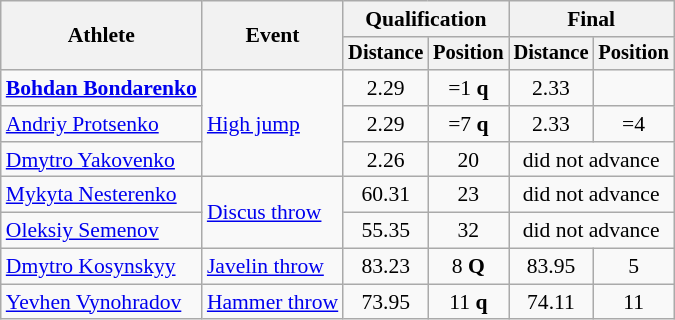<table class=wikitable style="font-size:90%">
<tr>
<th rowspan="2">Athlete</th>
<th rowspan="2">Event</th>
<th colspan="2">Qualification</th>
<th colspan="2">Final</th>
</tr>
<tr style="font-size:95%">
<th>Distance</th>
<th>Position</th>
<th>Distance</th>
<th>Position</th>
</tr>
<tr align=center>
<td align=left><strong><a href='#'>Bohdan Bondarenko</a></strong></td>
<td align=left rowspan=3><a href='#'>High jump</a></td>
<td>2.29</td>
<td>=1 <strong>q</strong></td>
<td>2.33</td>
<td></td>
</tr>
<tr align=center>
<td align=left><a href='#'>Andriy Protsenko</a></td>
<td>2.29</td>
<td>=7 <strong>q</strong></td>
<td>2.33</td>
<td>=4</td>
</tr>
<tr align=center>
<td align=left><a href='#'>Dmytro Yakovenko</a></td>
<td>2.26</td>
<td>20</td>
<td colspan=2>did not advance</td>
</tr>
<tr align=center>
<td align=left><a href='#'>Mykyta Nesterenko</a></td>
<td align=left rowspan=2><a href='#'>Discus throw</a></td>
<td>60.31</td>
<td>23</td>
<td colspan=2>did not advance</td>
</tr>
<tr align=center>
<td align=left><a href='#'>Oleksiy Semenov</a></td>
<td>55.35</td>
<td>32</td>
<td colspan=2>did not advance</td>
</tr>
<tr align=center>
<td align=left><a href='#'>Dmytro Kosynskyy</a></td>
<td align=left><a href='#'>Javelin throw</a></td>
<td>83.23</td>
<td>8 <strong>Q</strong></td>
<td>83.95</td>
<td>5</td>
</tr>
<tr align=center>
<td align=left><a href='#'>Yevhen Vynohradov</a></td>
<td align=left><a href='#'>Hammer throw</a></td>
<td>73.95</td>
<td>11 <strong>q</strong></td>
<td>74.11</td>
<td>11</td>
</tr>
</table>
